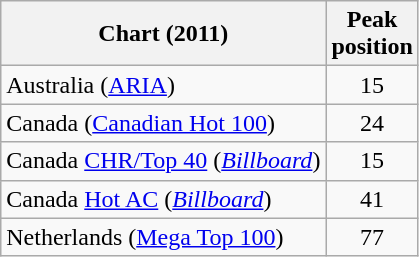<table class="wikitable sortable">
<tr>
<th>Chart (2011)</th>
<th>Peak<br>position</th>
</tr>
<tr>
<td>Australia (<a href='#'>ARIA</a>)</td>
<td style="text-align:center;">15</td>
</tr>
<tr>
<td>Canada (<a href='#'>Canadian Hot 100</a>)</td>
<td style="text-align:center;">24</td>
</tr>
<tr>
<td>Canada <a href='#'>CHR/Top 40</a> (<em><a href='#'>Billboard</a></em>)</td>
<td style="text-align:center;">15</td>
</tr>
<tr>
<td>Canada <a href='#'>Hot AC</a> (<em><a href='#'>Billboard</a></em>)</td>
<td style="text-align:center;">41</td>
</tr>
<tr>
<td>Netherlands (<a href='#'>Mega Top 100</a>)</td>
<td style="text-align:center;">77</td>
</tr>
</table>
